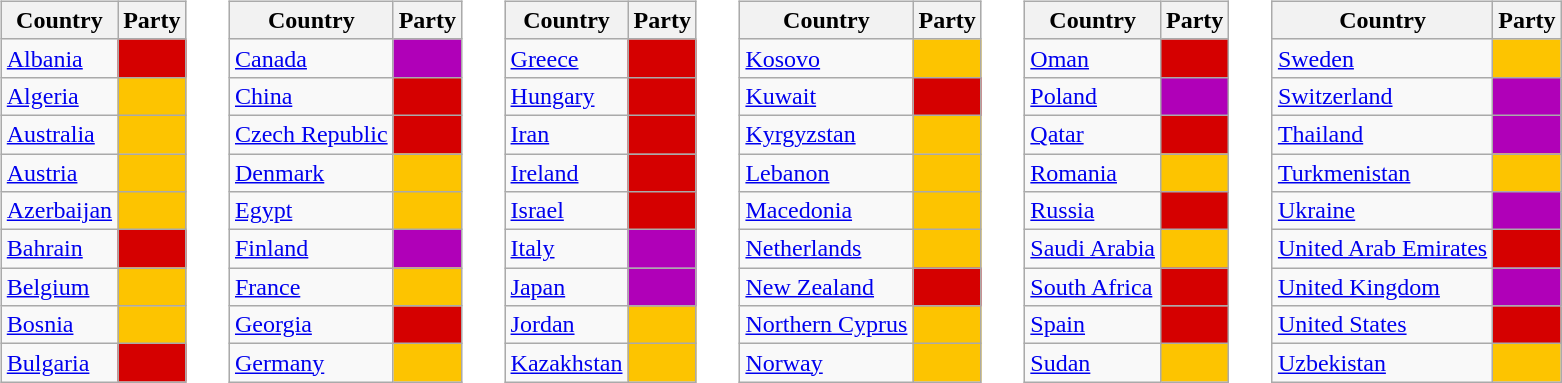<table>
<tr>
<td style="vertical-align:top"><br><table class="wikitable">
<tr>
<th>Country</th>
<th>Party</th>
</tr>
<tr>
<td><a href='#'>Albania</a></td>
<td style="background:#d50000; text-align:center;"></td>
</tr>
<tr>
<td><a href='#'>Algeria</a></td>
<td style="background:#fdc400; text-align:center;"></td>
</tr>
<tr>
<td><a href='#'>Australia</a></td>
<td style="background:#fdc400; text-align:center;"></td>
</tr>
<tr>
<td><a href='#'>Austria</a></td>
<td style="background:#fdc400; text-align:center;"></td>
</tr>
<tr>
<td><a href='#'>Azerbaijan</a></td>
<td style="background:#fdc400; text-align:center;"></td>
</tr>
<tr>
<td><a href='#'>Bahrain</a></td>
<td style="background:#d50000; text-align:center;"></td>
</tr>
<tr>
<td><a href='#'>Belgium</a></td>
<td style="background:#fdc400; text-align:center;"></td>
</tr>
<tr>
<td><a href='#'>Bosnia</a></td>
<td style="background:#fdc400; text-align:center;"></td>
</tr>
<tr>
<td><a href='#'>Bulgaria</a></td>
<td style="background:#d50000; text-align:center;"></td>
</tr>
</table>
</td>
<td colwidth=2em> </td>
<td style="vertical-align:top"><br><table class="wikitable">
<tr>
<th>Country</th>
<th>Party</th>
</tr>
<tr>
<td><a href='#'>Canada</a></td>
<td style="background:#b000b8; text-align:center;"></td>
</tr>
<tr>
<td><a href='#'>China</a></td>
<td style="background:#d50000; text-align:center;"></td>
</tr>
<tr>
<td><a href='#'>Czech Republic</a></td>
<td style="background:#d50000; text-align:center;"></td>
</tr>
<tr>
<td><a href='#'>Denmark</a></td>
<td style="background:#fdc400; text-align:center;"></td>
</tr>
<tr>
<td><a href='#'>Egypt</a></td>
<td style="background:#fdc400; text-align:center;"></td>
</tr>
<tr>
<td><a href='#'>Finland</a></td>
<td style="background:#b000b8; text-align:center;"></td>
</tr>
<tr>
<td><a href='#'>France</a></td>
<td style="background:#fdc400; text-align:center;"></td>
</tr>
<tr>
<td><a href='#'>Georgia</a></td>
<td style="background:#d50000; text-align:center;"></td>
</tr>
<tr>
<td><a href='#'>Germany</a></td>
<td style="background:#fdc400; text-align:center;"></td>
</tr>
</table>
</td>
<td colwidth=2em> </td>
<td style="vertical-align:top"><br><table class="wikitable">
<tr>
<th>Country</th>
<th>Party</th>
</tr>
<tr>
<td><a href='#'>Greece</a></td>
<td style="background:#d50000; text-align:center;"></td>
</tr>
<tr>
<td><a href='#'>Hungary</a></td>
<td style="background:#d50000; text-align:center;"></td>
</tr>
<tr>
<td><a href='#'>Iran</a></td>
<td style="background:#d50000; text-align:center;"></td>
</tr>
<tr>
<td><a href='#'>Ireland</a></td>
<td style="background:#d50000; text-align:center;"></td>
</tr>
<tr>
<td><a href='#'>Israel</a></td>
<td style="background:#d50000; text-align:center;"></td>
</tr>
<tr>
<td><a href='#'>Italy</a></td>
<td style="background:#b000b8; text-align:center;"></td>
</tr>
<tr>
<td><a href='#'>Japan</a></td>
<td style="background:#b000b8; text-align:center;"></td>
</tr>
<tr>
<td><a href='#'>Jordan</a></td>
<td style="background:#fdc400; text-align:center;"></td>
</tr>
<tr>
<td><a href='#'>Kazakhstan</a></td>
<td style="background:#fdc400; text-align:center;"></td>
</tr>
</table>
</td>
<td colwidth=2em> </td>
<td style="vertical-align:top"><br><table class="wikitable">
<tr>
<th>Country</th>
<th>Party</th>
</tr>
<tr>
<td><a href='#'>Kosovo</a></td>
<td style="background:#fdc400; text-align:center;"></td>
</tr>
<tr>
<td><a href='#'>Kuwait</a></td>
<td style="background:#d50000; text-align:center;"></td>
</tr>
<tr>
<td><a href='#'>Kyrgyzstan</a></td>
<td style="background:#fdc400; text-align:center;"></td>
</tr>
<tr>
<td><a href='#'>Lebanon</a></td>
<td style="background:#fdc400; text-align:center;"></td>
</tr>
<tr>
<td><a href='#'>Macedonia</a></td>
<td style="background:#fdc400; text-align:center;"></td>
</tr>
<tr>
<td><a href='#'>Netherlands</a></td>
<td style="background:#fdc400; text-align:center;"></td>
</tr>
<tr>
<td><a href='#'>New Zealand</a></td>
<td style="background:#d50000; text-align:center;"></td>
</tr>
<tr>
<td><a href='#'>Northern Cyprus</a></td>
<td style="background:#fdc400; text-align:center;"></td>
</tr>
<tr>
<td><a href='#'>Norway</a></td>
<td style="background:#fdc400; text-align:center;"></td>
</tr>
</table>
</td>
<td colwidth=2em> </td>
<td style="vertical-align:top"><br><table class="wikitable">
<tr>
<th>Country</th>
<th>Party</th>
</tr>
<tr>
<td><a href='#'>Oman</a></td>
<td style="background:#d50000; text-align:center;"></td>
</tr>
<tr>
<td><a href='#'>Poland</a></td>
<td style="background:#b000b8; text-align:center;"></td>
</tr>
<tr>
<td><a href='#'>Qatar</a></td>
<td style="background:#d50000; text-align:center;"></td>
</tr>
<tr>
<td><a href='#'>Romania</a></td>
<td style="background:#fdc400; text-align:center;"></td>
</tr>
<tr>
<td><a href='#'>Russia</a></td>
<td style="background:#d50000; text-align:center;"></td>
</tr>
<tr>
<td><a href='#'>Saudi Arabia</a></td>
<td style="background:#fdc400; text-align:center;"></td>
</tr>
<tr>
<td><a href='#'>South Africa</a></td>
<td style="background:#d50000; text-align:center;"></td>
</tr>
<tr>
<td><a href='#'>Spain</a></td>
<td style="background:#d50000; text-align:center;"></td>
</tr>
<tr>
<td><a href='#'>Sudan</a></td>
<td style="background:#fdc400; text-align:center;"></td>
</tr>
</table>
</td>
<td colwidth=2em> </td>
<td style="vertical-align:top"><br><table class="wikitable">
<tr>
<th>Country</th>
<th>Party</th>
</tr>
<tr>
<td><a href='#'>Sweden</a></td>
<td style="background:#fdc400; text-align:center;"></td>
</tr>
<tr>
<td><a href='#'>Switzerland</a></td>
<td style="background:#b000b8; text-align:center;"></td>
</tr>
<tr>
<td><a href='#'>Thailand</a></td>
<td style="background:#b000b8; text-align:center;"></td>
</tr>
<tr>
<td><a href='#'>Turkmenistan</a></td>
<td style="background:#fdc400; text-align:center;"></td>
</tr>
<tr>
<td><a href='#'>Ukraine</a></td>
<td style="background:#b000b8; text-align:center;"></td>
</tr>
<tr>
<td><a href='#'>United Arab Emirates</a></td>
<td style="background:#d50000; text-align:center;"></td>
</tr>
<tr>
<td><a href='#'>United Kingdom</a></td>
<td style="background:#b000b8; text-align:center;"></td>
</tr>
<tr>
<td><a href='#'>United States</a></td>
<td style="background:#d50000; text-align:center;"></td>
</tr>
<tr>
<td><a href='#'>Uzbekistan</a></td>
<td style="background:#fdc400; text-align:center;"></td>
</tr>
</table>
</td>
</tr>
</table>
